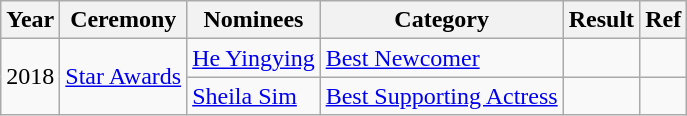<table class="wikitable">
<tr>
<th>Year</th>
<th>Ceremony</th>
<th>Nominees</th>
<th>Category</th>
<th>Result</th>
<th>Ref</th>
</tr>
<tr>
<td rowspan="2">2018</td>
<td rowspan="10"><a href='#'>Star Awards</a></td>
<td><a href='#'>He Yingying</a></td>
<td><a href='#'>Best Newcomer</a></td>
<td></td>
<td></td>
</tr>
<tr>
<td><a href='#'>Sheila Sim</a></td>
<td><a href='#'>Best Supporting Actress</a></td>
<td></td>
<td></td>
</tr>
</table>
